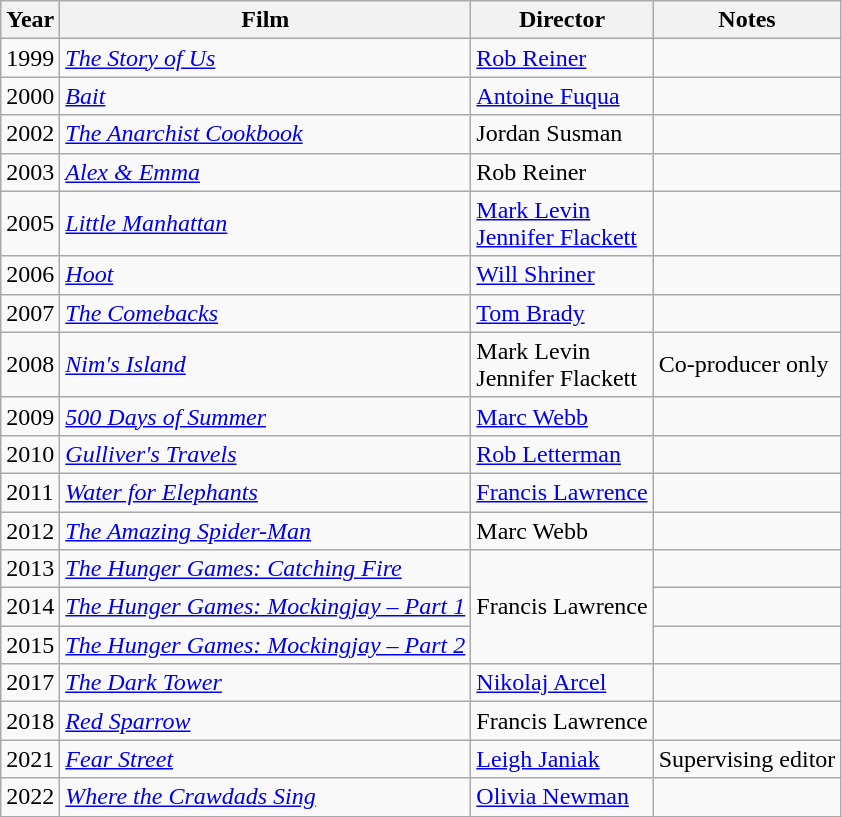<table class="wikitable">
<tr>
<th>Year</th>
<th>Film</th>
<th>Director</th>
<th>Notes</th>
</tr>
<tr>
<td>1999</td>
<td><em><a href='#'>The Story of Us</a></em></td>
<td><a href='#'>Rob Reiner</a></td>
<td></td>
</tr>
<tr>
<td>2000</td>
<td><em><a href='#'>Bait</a></em></td>
<td><a href='#'>Antoine Fuqua</a></td>
<td></td>
</tr>
<tr>
<td>2002</td>
<td><a href='#'><em>The Anarchist Cookbook</em></a></td>
<td>Jordan Susman</td>
<td></td>
</tr>
<tr>
<td>2003</td>
<td><em><a href='#'>Alex & Emma</a></em></td>
<td>Rob Reiner</td>
<td></td>
</tr>
<tr>
<td>2005</td>
<td><em><a href='#'>Little Manhattan</a></em></td>
<td><a href='#'>Mark Levin</a><br><a href='#'>Jennifer Flackett</a></td>
<td></td>
</tr>
<tr>
<td>2006</td>
<td><em><a href='#'>Hoot</a></em></td>
<td><a href='#'>Will Shriner</a></td>
<td></td>
</tr>
<tr>
<td>2007</td>
<td><em><a href='#'>The Comebacks</a></em></td>
<td><a href='#'>Tom Brady</a></td>
<td></td>
</tr>
<tr>
<td>2008</td>
<td><em><a href='#'>Nim's Island</a></em></td>
<td>Mark Levin<br>Jennifer Flackett</td>
<td>Co-producer only</td>
</tr>
<tr>
<td>2009</td>
<td><em><a href='#'>500 Days of Summer</a></em></td>
<td><a href='#'>Marc Webb</a></td>
<td></td>
</tr>
<tr>
<td>2010</td>
<td><a href='#'><em>Gulliver's Travels</em></a></td>
<td><a href='#'>Rob Letterman</a></td>
<td></td>
</tr>
<tr>
<td>2011</td>
<td><em><a href='#'>Water for Elephants</a></em></td>
<td><a href='#'>Francis Lawrence</a></td>
<td></td>
</tr>
<tr>
<td>2012</td>
<td><em><a href='#'>The Amazing Spider-Man</a></em></td>
<td>Marc Webb</td>
<td></td>
</tr>
<tr>
<td>2013</td>
<td><em><a href='#'>The Hunger Games: Catching Fire</a></em></td>
<td rowspan="3">Francis Lawrence</td>
<td></td>
</tr>
<tr>
<td>2014</td>
<td><em><a href='#'>The Hunger Games: Mockingjay – Part 1</a></em></td>
<td></td>
</tr>
<tr>
<td>2015</td>
<td><em><a href='#'>The Hunger Games: Mockingjay – Part 2</a></em></td>
<td></td>
</tr>
<tr>
<td>2017</td>
<td><em><a href='#'>The Dark Tower</a></em></td>
<td><a href='#'>Nikolaj Arcel</a></td>
<td></td>
</tr>
<tr>
<td>2018</td>
<td><em><a href='#'>Red Sparrow</a></em></td>
<td>Francis Lawrence</td>
<td></td>
</tr>
<tr>
<td>2021</td>
<td><em><a href='#'>Fear Street</a></em></td>
<td><a href='#'>Leigh Janiak</a></td>
<td>Supervising editor</td>
</tr>
<tr>
<td>2022</td>
<td><em><a href='#'>Where the Crawdads Sing</a></em></td>
<td><a href='#'>Olivia Newman</a></td>
<td></td>
</tr>
</table>
